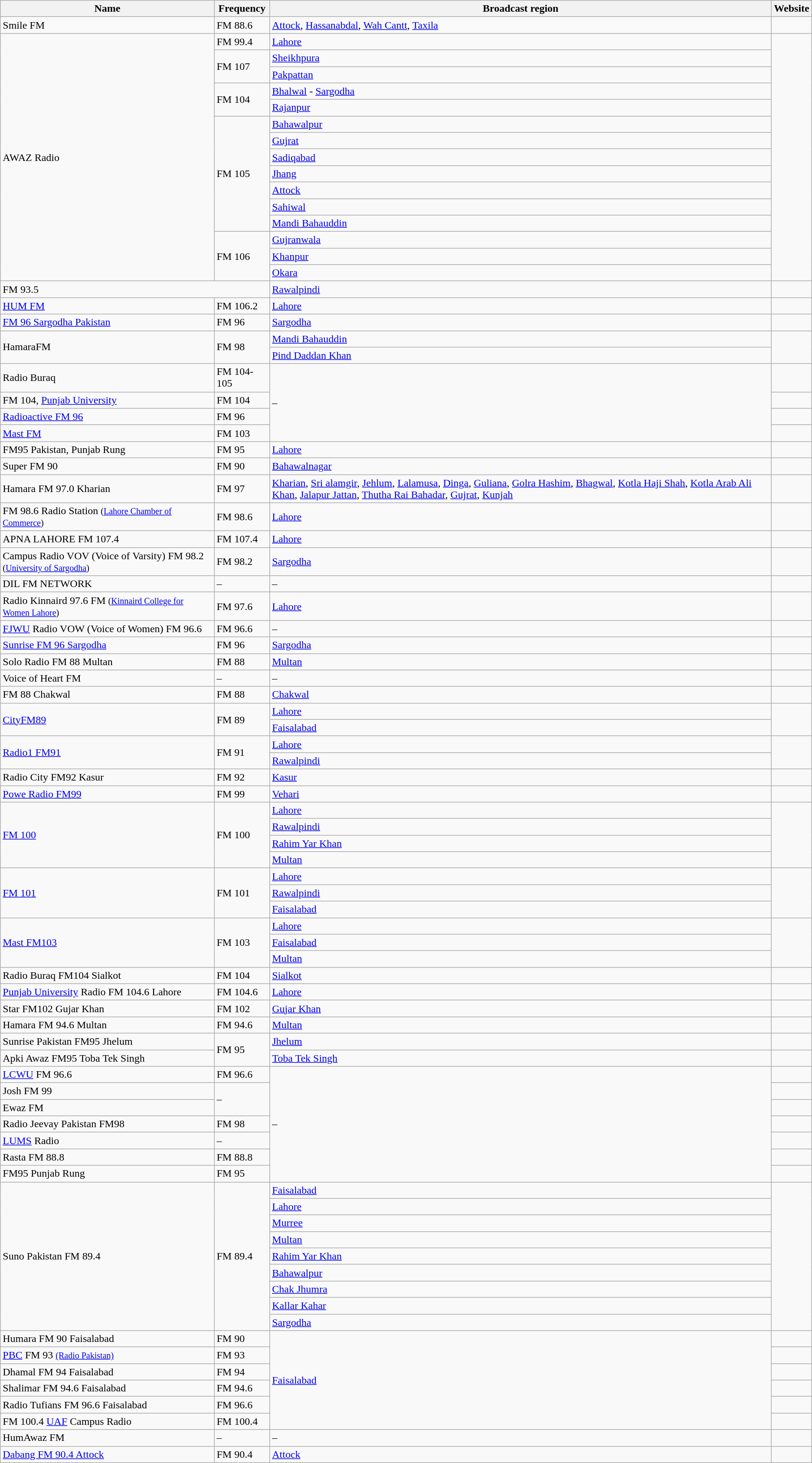<table class="wikitable">
<tr>
<th>Name</th>
<th>Frequency</th>
<th>Broadcast region</th>
<th>Website</th>
</tr>
<tr>
<td>Smile FM</td>
<td>FM 88.6</td>
<td><a href='#'>Attock</a>, <a href='#'>Hassanabdal</a>, <a href='#'>Wah Cantt</a>, <a href='#'>Taxila</a></td>
<td></td>
</tr>
<tr>
<td rowspan="15">AWAZ Radio</td>
<td>FM 99.4</td>
<td><a href='#'>Lahore</a></td>
<td rowspan="15"></td>
</tr>
<tr>
<td rowspan="2">FM 107</td>
<td><a href='#'>Sheikhpura</a></td>
</tr>
<tr>
<td><a href='#'>Pakpattan</a></td>
</tr>
<tr>
<td rowspan="2">FM 104</td>
<td><a href='#'>Bhalwal</a> - <a href='#'>Sargodha</a></td>
</tr>
<tr>
<td><a href='#'>Rajanpur</a></td>
</tr>
<tr>
<td rowspan="7">FM 105</td>
<td><a href='#'>Bahawalpur</a></td>
</tr>
<tr>
<td><a href='#'>Gujrat</a></td>
</tr>
<tr>
<td><a href='#'>Sadiqabad</a></td>
</tr>
<tr>
<td><a href='#'>Jhang</a></td>
</tr>
<tr>
<td><a href='#'>Attock</a></td>
</tr>
<tr>
<td><a href='#'>Sahiwal</a></td>
</tr>
<tr>
<td><a href='#'>Mandi Bahauddin</a></td>
</tr>
<tr>
<td rowspan="3">FM 106</td>
<td><a href='#'>Gujranwala</a></td>
</tr>
<tr>
<td><a href='#'>Khanpur</a></td>
</tr>
<tr>
<td><a href='#'>Okara</a></td>
</tr>
<tr>
<td colspan="2">FM 93.5</td>
<td><a href='#'>Rawalpindi</a></td>
<td></td>
</tr>
<tr>
<td><a href='#'>HUM FM</a></td>
<td>FM 106.2</td>
<td><a href='#'>Lahore</a></td>
<td></td>
</tr>
<tr>
<td><a href='#'>FM 96 Sargodha Pakistan</a></td>
<td>FM 96</td>
<td><a href='#'>Sargodha</a></td>
<td></td>
</tr>
<tr>
<td rowspan="2">HamaraFM</td>
<td rowspan="2">FM 98</td>
<td><a href='#'>Mandi Bahauddin</a></td>
<td rowspan="2"></td>
</tr>
<tr>
<td><a href='#'>Pind Daddan Khan</a></td>
</tr>
<tr>
<td>Radio Buraq</td>
<td>FM 104-105</td>
<td rowspan="4">–</td>
<td></td>
</tr>
<tr>
<td>FM 104, <a href='#'>Punjab University</a></td>
<td>FM 104</td>
<td></td>
</tr>
<tr>
<td><a href='#'>Radioactive FM 96</a></td>
<td>FM 96</td>
<td></td>
</tr>
<tr>
<td><a href='#'>Mast FM</a></td>
<td>FM 103</td>
<td></td>
</tr>
<tr>
<td>FM95 Pakistan, Punjab Rung</td>
<td>FM 95</td>
<td><a href='#'>Lahore</a></td>
<td></td>
</tr>
<tr>
<td>Super FM 90</td>
<td>FM 90</td>
<td><a href='#'>Bahawalnagar</a></td>
<td></td>
</tr>
<tr>
<td>Hamara FM 97.0 Kharian</td>
<td>FM 97</td>
<td><a href='#'>Kharian</a>, <a href='#'>Sri alamgir</a>, <a href='#'>Jehlum</a>, <a href='#'>Lalamusa</a>, <a href='#'>Dinga</a>, <a href='#'>Guliana</a>, <a href='#'>Golra Hashim</a>, <a href='#'>Bhagwal</a>, <a href='#'>Kotla Haji Shah</a>, <a href='#'>Kotla Arab Ali Khan</a>, <a href='#'>Jalapur Jattan</a>, <a href='#'>Thutha Rai Bahadar</a>, <a href='#'>Gujrat</a>, <a href='#'>Kunjah</a></td>
<td></td>
</tr>
<tr>
<td>FM 98.6 Radio Station <small>(<a href='#'>Lahore Chamber of Commerce</a>)</small></td>
<td>FM 98.6</td>
<td><a href='#'>Lahore</a></td>
<td></td>
</tr>
<tr>
<td>APNA LAHORE FM 107.4</td>
<td>FM 107.4</td>
<td><a href='#'>Lahore</a></td>
<td></td>
</tr>
<tr>
<td>Campus Radio VOV (Voice of Varsity) FM 98.2 <small>(<a href='#'>University of Sargodha</a>)</small></td>
<td>FM 98.2</td>
<td><a href='#'>Sargodha</a></td>
<td></td>
</tr>
<tr>
<td>DIL FM NETWORK</td>
<td>–</td>
<td>–</td>
<td></td>
</tr>
<tr>
<td>Radio Kinnaird 97.6 FM <small>(<a href='#'>Kinnaird College for Women Lahore</a>)</small></td>
<td>FM 97.6</td>
<td><a href='#'>Lahore</a></td>
<td></td>
</tr>
<tr>
<td><a href='#'>FJWU</a> Radio VOW (Voice of Women) FM 96.6</td>
<td>FM 96.6</td>
<td>–</td>
<td></td>
</tr>
<tr>
<td><a href='#'>Sunrise FM 96 Sargodha</a></td>
<td>FM 96</td>
<td><a href='#'>Sargodha</a></td>
<td></td>
</tr>
<tr>
<td>Solo Radio FM 88 Multan</td>
<td>FM 88</td>
<td><a href='#'>Multan</a></td>
<td></td>
</tr>
<tr>
<td>Voice of Heart FM</td>
<td>–</td>
<td>–</td>
<td></td>
</tr>
<tr>
<td>FM 88 Chakwal</td>
<td>FM 88</td>
<td><a href='#'>Chakwal</a></td>
<td></td>
</tr>
<tr>
<td rowspan="2"><a href='#'>CityFM89</a></td>
<td rowspan="2">FM 89</td>
<td><a href='#'>Lahore</a></td>
<td rowspan="2"></td>
</tr>
<tr>
<td><a href='#'>Faisalabad</a></td>
</tr>
<tr>
<td rowspan="2"><a href='#'>Radio1 FM91</a></td>
<td rowspan="2">FM 91</td>
<td><a href='#'>Lahore</a></td>
<td rowspan="2"></td>
</tr>
<tr>
<td><a href='#'>Rawalpindi</a></td>
</tr>
<tr>
<td>Radio City FM92 Kasur</td>
<td>FM 92</td>
<td><a href='#'>Kasur</a></td>
<td></td>
</tr>
<tr>
<td><a href='#'>Powe Radio FM99</a></td>
<td>FM 99</td>
<td><a href='#'>Vehari</a></td>
<td></td>
</tr>
<tr>
<td rowspan="4"><a href='#'>FM 100</a></td>
<td rowspan="4">FM 100</td>
<td><a href='#'>Lahore</a></td>
<td rowspan="4"></td>
</tr>
<tr>
<td><a href='#'>Rawalpindi</a></td>
</tr>
<tr>
<td><a href='#'>Rahim Yar Khan</a></td>
</tr>
<tr>
<td><a href='#'>Multan</a></td>
</tr>
<tr>
<td rowspan="3"><a href='#'>FM 101</a></td>
<td rowspan="3">FM 101</td>
<td><a href='#'>Lahore</a></td>
<td rowspan="3"></td>
</tr>
<tr>
<td><a href='#'>Rawalpindi</a></td>
</tr>
<tr>
<td><a href='#'>Faisalabad</a></td>
</tr>
<tr>
<td rowspan="3"><a href='#'>Mast FM103</a></td>
<td rowspan="3">FM 103</td>
<td><a href='#'>Lahore</a></td>
<td rowspan="3"></td>
</tr>
<tr>
<td><a href='#'>Faisalabad</a></td>
</tr>
<tr>
<td><a href='#'>Multan</a></td>
</tr>
<tr>
<td>Radio Buraq FM104 Sialkot</td>
<td>FM 104</td>
<td><a href='#'>Sialkot</a></td>
<td></td>
</tr>
<tr>
<td><a href='#'>Punjab University</a> Radio FM 104.6 Lahore</td>
<td>FM 104.6</td>
<td><a href='#'>Lahore</a></td>
<td></td>
</tr>
<tr>
<td>Star FM102 Gujar Khan</td>
<td>FM 102</td>
<td><a href='#'>Gujar Khan</a></td>
<td></td>
</tr>
<tr>
<td>Hamara FM 94.6 Multan</td>
<td>FM 94.6</td>
<td><a href='#'>Multan</a></td>
<td></td>
</tr>
<tr>
<td>Sunrise Pakistan FM95 Jhelum</td>
<td rowspan="2">FM 95</td>
<td><a href='#'>Jhelum</a></td>
<td></td>
</tr>
<tr>
<td>Apki Awaz FM95 Toba Tek Singh</td>
<td><a href='#'>Toba Tek Singh</a></td>
<td></td>
</tr>
<tr>
<td><a href='#'>LCWU</a> FM 96.6</td>
<td>FM 96.6</td>
<td rowspan="7">–</td>
<td></td>
</tr>
<tr>
<td>Josh FM 99</td>
<td rowspan="2">–</td>
<td></td>
</tr>
<tr>
<td>Ewaz FM</td>
<td></td>
</tr>
<tr>
<td>Radio Jeevay Pakistan FM98</td>
<td>FM 98</td>
<td></td>
</tr>
<tr>
<td><a href='#'>LUMS</a> Radio</td>
<td>–</td>
<td></td>
</tr>
<tr>
<td>Rasta FM 88.8</td>
<td>FM 88.8</td>
<td></td>
</tr>
<tr>
<td>FM95 Punjab Rung</td>
<td>FM 95</td>
<td></td>
</tr>
<tr>
<td rowspan="9">Suno Pakistan FM 89.4</td>
<td rowspan="9">FM 89.4</td>
<td><a href='#'>Faisalabad</a></td>
<td rowspan="9"></td>
</tr>
<tr>
<td><a href='#'>Lahore</a></td>
</tr>
<tr>
<td><a href='#'>Murree</a></td>
</tr>
<tr>
<td><a href='#'>Multan</a></td>
</tr>
<tr>
<td><a href='#'>Rahim Yar Khan</a></td>
</tr>
<tr>
<td><a href='#'>Bahawalpur</a></td>
</tr>
<tr>
<td><a href='#'>Chak Jhumra</a></td>
</tr>
<tr>
<td><a href='#'>Kallar Kahar</a></td>
</tr>
<tr>
<td><a href='#'>Sargodha</a></td>
</tr>
<tr>
<td>Humara FM 90 Faisalabad</td>
<td>FM 90</td>
<td rowspan="6"><a href='#'>Faisalabad</a></td>
<td></td>
</tr>
<tr>
<td><a href='#'>PBC</a> FM 93 <a href='#'><small>(Radio Pakistan)</small></a></td>
<td>FM 93</td>
<td></td>
</tr>
<tr>
<td>Dhamal FM 94 Faisalabad</td>
<td>FM 94</td>
<td></td>
</tr>
<tr>
<td>Shalimar FM 94.6 Faisalabad</td>
<td>FM 94.6</td>
<td></td>
</tr>
<tr>
<td>Radio Tufians FM 96.6 Faisalabad</td>
<td>FM 96.6</td>
<td></td>
</tr>
<tr>
<td>FM 100.4 <a href='#'>UAF</a> Campus Radio</td>
<td>FM 100.4</td>
<td></td>
</tr>
<tr>
<td>HumAwaz FM</td>
<td>–</td>
<td>–</td>
<td></td>
</tr>
<tr>
<td><a href='#'>Dabang FM 90.4 Attock</a></td>
<td>FM 90.4</td>
<td><a href='#'>Attock</a></td>
<td></td>
</tr>
</table>
